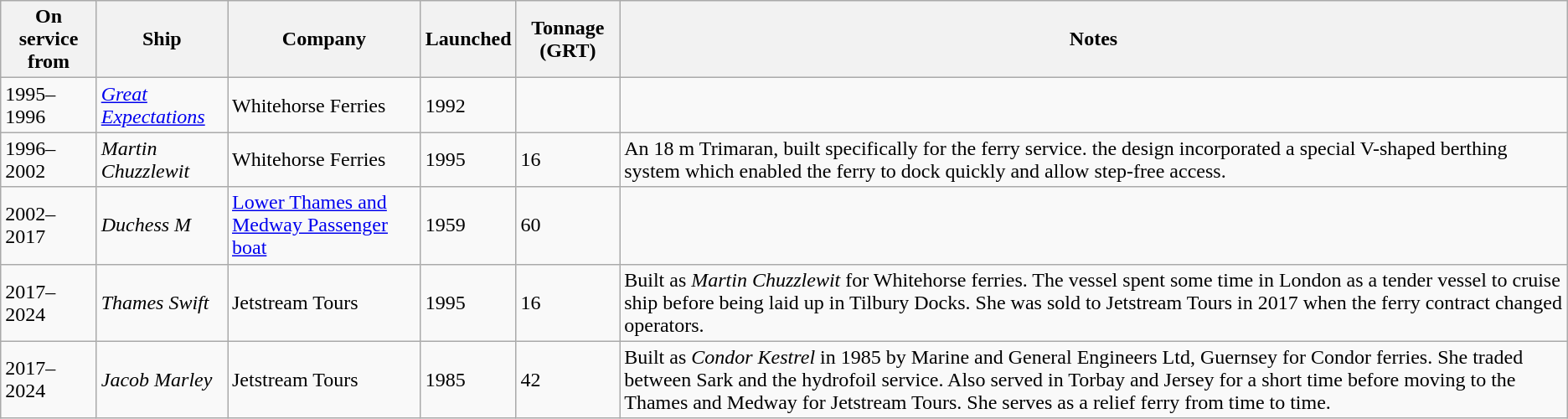<table class="wikitable">
<tr>
<th>On service from</th>
<th>Ship</th>
<th>Company</th>
<th>Launched</th>
<th>Tonnage (GRT)</th>
<th>Notes</th>
</tr>
<tr>
<td>1995–1996</td>
<td><em><a href='#'>Great Expectations</a></em></td>
<td>Whitehorse Ferries</td>
<td>1992</td>
<td></td>
<td></td>
</tr>
<tr>
<td>1996–2002</td>
<td><em>Martin Chuzzlewit</em></td>
<td>Whitehorse Ferries</td>
<td>1995</td>
<td>16</td>
<td>An 18 m Trimaran, built specifically for the ferry service. the design incorporated a special V-shaped berthing system which enabled the ferry to dock quickly and allow step-free access.</td>
</tr>
<tr>
<td>2002–2017</td>
<td><em>Duchess M</em></td>
<td><a href='#'>Lower Thames and Medway Passenger boat</a></td>
<td>1959</td>
<td>60</td>
<td></td>
</tr>
<tr>
<td>2017–2024</td>
<td><em>Thames Swift</em></td>
<td>Jetstream Tours</td>
<td>1995</td>
<td>16</td>
<td>Built as <em>Martin Chuzzlewit</em> for Whitehorse ferries. The vessel spent some time in London as a tender vessel to cruise ship before being laid up in Tilbury Docks. She was sold to Jetstream Tours in 2017 when the ferry contract changed operators.</td>
</tr>
<tr>
<td>2017–2024</td>
<td><em>Jacob Marley</em></td>
<td>Jetstream Tours</td>
<td>1985</td>
<td>42</td>
<td>Built as <em>Condor Kestrel</em> in 1985 by Marine and General Engineers Ltd, Guernsey for Condor ferries. She traded between Sark and the hydrofoil service. Also served in Torbay and Jersey for a short time before moving to the Thames and Medway for Jetstream Tours. She serves as a relief ferry from time to time.</td>
</tr>
</table>
